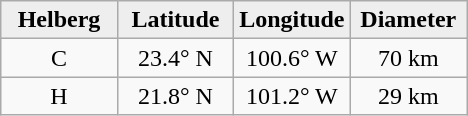<table class="wikitable">
<tr>
<th width="25%" style="background:#eeeeee;">Helberg</th>
<th width="25%" style="background:#eeeeee;">Latitude</th>
<th width="25%" style="background:#eeeeee;">Longitude</th>
<th width="25%" style="background:#eeeeee;">Diameter</th>
</tr>
<tr>
<td align="center">C</td>
<td align="center">23.4° N</td>
<td align="center">100.6° W</td>
<td align="center">70 km</td>
</tr>
<tr>
<td align="center">H</td>
<td align="center">21.8° N</td>
<td align="center">101.2° W</td>
<td align="center">29 km</td>
</tr>
</table>
